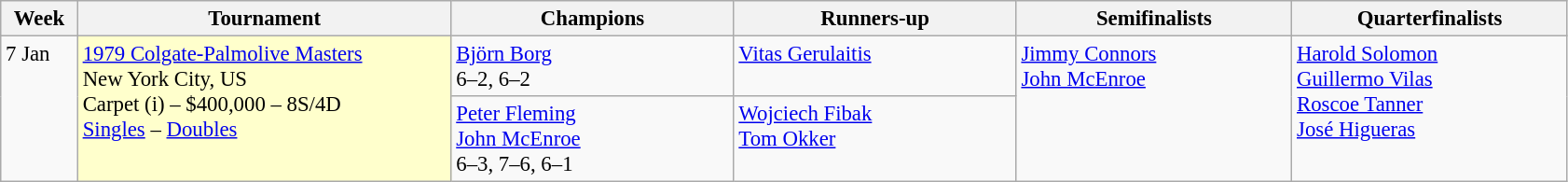<table class=wikitable style=font-size:95%>
<tr>
<th style="width:48px;">Week</th>
<th style="width:260px;">Tournament</th>
<th style="width:195px;">Champions</th>
<th style="width:195px;">Runners-up</th>
<th style="width:190px;">Semifinalists</th>
<th style="width:190px;">Quarterfinalists</th>
</tr>
<tr valign=top>
<td rowspan=2>7 Jan</td>
<td style="background:#ffc" rowspan=2><a href='#'>1979 Colgate-Palmolive Masters</a><br>New York City, US <br> Carpet (i) – $400,000 – 8S/4D <br> <a href='#'>Singles</a> – <a href='#'>Doubles</a></td>
<td> <a href='#'>Björn Borg</a> <br> 6–2, 6–2</td>
<td> <a href='#'>Vitas Gerulaitis</a></td>
<td rowspan=2> <a href='#'>Jimmy Connors</a> <br>  <a href='#'>John McEnroe</a></td>
<td rowspan=2> <a href='#'>Harold Solomon</a> <br> <a href='#'>Guillermo Vilas</a><br> <a href='#'>Roscoe Tanner</a> <br> <a href='#'>José Higueras</a></td>
</tr>
<tr valign=top>
<td> <a href='#'>Peter Fleming</a> <br>  <a href='#'>John McEnroe</a><br>6–3, 7–6, 6–1</td>
<td> <a href='#'>Wojciech Fibak</a><br> <a href='#'>Tom Okker</a></td>
</tr>
</table>
